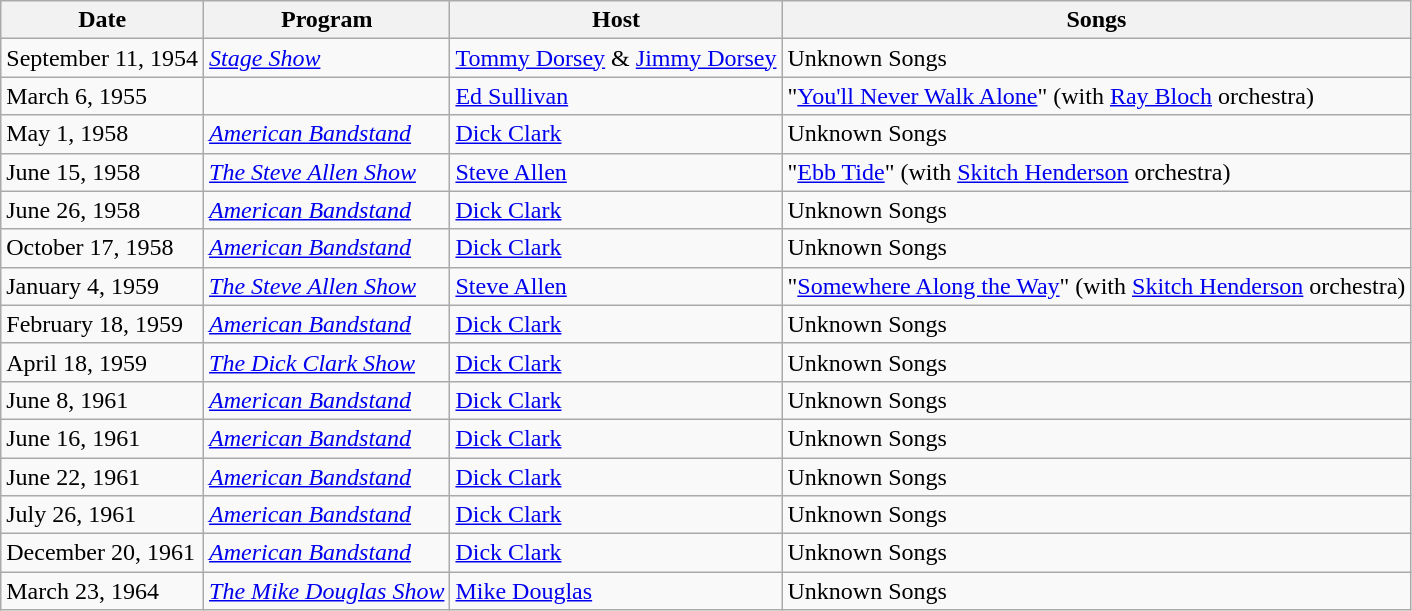<table class=wikitable>
<tr>
<th>Date</th>
<th>Program</th>
<th>Host</th>
<th>Songs</th>
</tr>
<tr>
<td>September 11, 1954</td>
<td><em><a href='#'>Stage Show</a></em></td>
<td><a href='#'>Tommy Dorsey</a> & <a href='#'>Jimmy Dorsey</a></td>
<td>Unknown Songs</td>
</tr>
<tr>
<td>March 6, 1955</td>
<td><em></em></td>
<td><a href='#'>Ed Sullivan</a></td>
<td>"<a href='#'>You'll Never Walk Alone</a>" (with <a href='#'>Ray Bloch</a> orchestra)</td>
</tr>
<tr>
<td>May 1, 1958</td>
<td><em><a href='#'>American Bandstand</a></em></td>
<td><a href='#'>Dick Clark</a></td>
<td>Unknown Songs</td>
</tr>
<tr>
<td>June 15, 1958</td>
<td><em><a href='#'>The Steve Allen Show</a></em></td>
<td><a href='#'>Steve Allen</a></td>
<td>"<a href='#'>Ebb Tide</a>" (with <a href='#'>Skitch Henderson</a> orchestra)</td>
</tr>
<tr>
<td>June 26, 1958</td>
<td><em><a href='#'>American Bandstand</a></em></td>
<td><a href='#'>Dick Clark</a></td>
<td>Unknown Songs</td>
</tr>
<tr>
<td>October 17, 1958</td>
<td><em><a href='#'>American Bandstand</a></em></td>
<td><a href='#'>Dick Clark</a></td>
<td>Unknown Songs</td>
</tr>
<tr>
<td>January 4, 1959</td>
<td><em><a href='#'>The Steve Allen Show</a></em></td>
<td><a href='#'>Steve Allen</a></td>
<td>"<a href='#'>Somewhere Along the Way</a>" (with <a href='#'>Skitch Henderson</a> orchestra)</td>
</tr>
<tr>
<td>February 18, 1959</td>
<td><em><a href='#'>American Bandstand</a></em></td>
<td><a href='#'>Dick Clark</a></td>
<td>Unknown Songs</td>
</tr>
<tr>
<td>April 18, 1959</td>
<td><em><a href='#'>The Dick Clark Show</a></em></td>
<td><a href='#'>Dick Clark</a></td>
<td>Unknown Songs</td>
</tr>
<tr>
<td>June 8, 1961</td>
<td><em><a href='#'>American Bandstand</a></em></td>
<td><a href='#'>Dick Clark</a></td>
<td>Unknown Songs</td>
</tr>
<tr>
<td>June 16, 1961</td>
<td><em><a href='#'>American Bandstand</a></em></td>
<td><a href='#'>Dick Clark</a></td>
<td>Unknown Songs</td>
</tr>
<tr>
<td>June 22, 1961</td>
<td><em><a href='#'>American Bandstand</a></em></td>
<td><a href='#'>Dick Clark</a></td>
<td>Unknown Songs</td>
</tr>
<tr>
<td>July 26, 1961</td>
<td><em><a href='#'>American Bandstand</a></em></td>
<td><a href='#'>Dick Clark</a></td>
<td>Unknown Songs</td>
</tr>
<tr>
<td>December 20, 1961</td>
<td><em><a href='#'>American Bandstand</a></em></td>
<td><a href='#'>Dick Clark</a></td>
<td>Unknown Songs</td>
</tr>
<tr>
<td>March 23, 1964</td>
<td><em><a href='#'>The Mike Douglas Show</a></em></td>
<td><a href='#'>Mike Douglas</a></td>
<td>Unknown Songs</td>
</tr>
</table>
